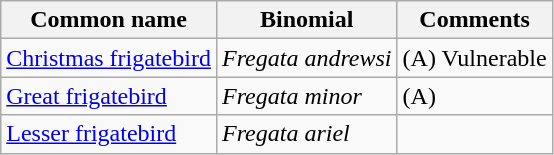<table class="wikitable">
<tr>
<th>Common name</th>
<th>Binomial</th>
<th>Comments</th>
</tr>
<tr>
<td><a href='#'>Christmas frigatebird</a></td>
<td><em>Fregata andrewsi</em></td>
<td>(A) Vulnerable</td>
</tr>
<tr>
<td><a href='#'>Great frigatebird</a></td>
<td><em>Fregata minor</em></td>
<td>(A)</td>
</tr>
<tr>
<td><a href='#'>Lesser frigatebird</a></td>
<td><em>Fregata ariel</em></td>
<td></td>
</tr>
</table>
